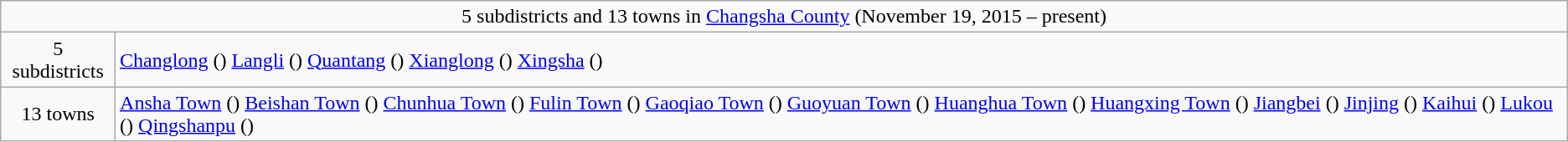<table class="wikitable">
<tr>
<td style="text-align:center;" colspan="2">5 subdistricts and 13 towns in <a href='#'>Changsha County</a> (November 19, 2015 – present) </td>
</tr>
<tr align=left>
<td align=center>5 subdistricts</td>
<td><a href='#'>Changlong</a> () <a href='#'>Langli</a> () <a href='#'>Quantang</a> () <a href='#'>Xianglong</a> () <a href='#'>Xingsha</a> ()</td>
</tr>
<tr align=left>
<td align=center>13 towns</td>
<td><a href='#'>Ansha Town</a> () <a href='#'>Beishan Town</a> () <a href='#'>Chunhua Town</a> () <a href='#'>Fulin Town</a> () <a href='#'>Gaoqiao Town</a> () <a href='#'>Guoyuan Town</a> () <a href='#'>Huanghua Town</a> () <a href='#'>Huangxing Town</a> () <a href='#'>Jiangbei</a> () <a href='#'>Jinjing</a> () <a href='#'>Kaihui</a> () <a href='#'>Lukou</a> () <a href='#'>Qingshanpu</a> ()</td>
</tr>
</table>
